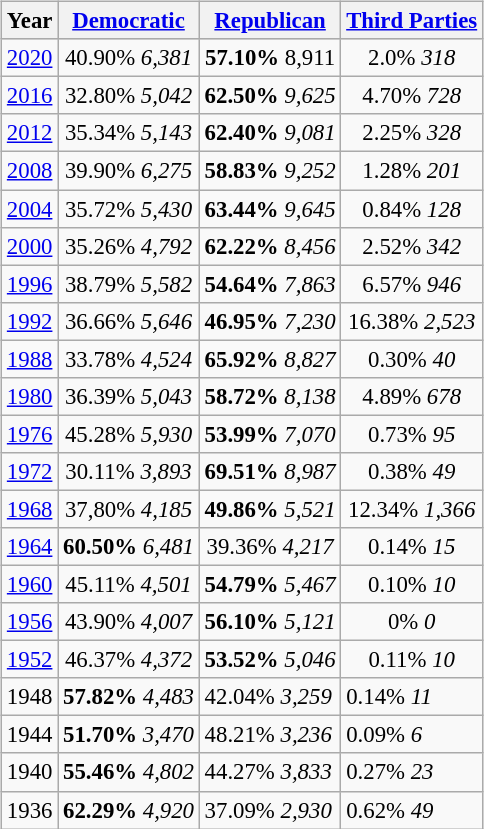<table class="wikitable"  style="float:right; margin:1em; font-size:95%;">
<tr style="background:lightgrey;">
<th>Year</th>
<th><a href='#'>Democratic</a></th>
<th><a href='#'>Republican</a></th>
<th><a href='#'>Third Parties</a></th>
</tr>
<tr>
<td align="center" ><a href='#'>2020</a></td>
<td align="center" >40.90% <em>6,381</em></td>
<td align="center" ><strong>57.10%</strong> 8,911</td>
<td align="center" >2.0% <em>318</em></td>
</tr>
<tr>
<td align="center" ><a href='#'>2016</a></td>
<td align="center" >32.80% <em>5,042</em></td>
<td align="center" ><strong>62.50%</strong> <em>9,625</em></td>
<td align="center" >4.70% <em>728</em></td>
</tr>
<tr>
<td align="center" ><a href='#'>2012</a></td>
<td align="center" >35.34% <em>5,143</em></td>
<td align="center" ><strong>62.40%</strong> <em>9,081</em></td>
<td align="center" >2.25% <em>328</em></td>
</tr>
<tr>
<td align="center" ><a href='#'>2008</a></td>
<td align="center" >39.90% <em>6,275</em></td>
<td align="center" ><strong>58.83%</strong> <em>9,252</em></td>
<td align="center" >1.28% <em>201</em></td>
</tr>
<tr>
<td align="center" ><a href='#'>2004</a></td>
<td align="center" >35.72% <em>5,430</em></td>
<td align="center" ><strong>63.44%</strong> <em>9,645</em></td>
<td align="center" >0.84% <em>128</em></td>
</tr>
<tr>
<td align="center" ><a href='#'>2000</a></td>
<td align="center" >35.26% <em>4,792</em></td>
<td align="center" ><strong>62.22%</strong> <em>8,456</em></td>
<td align="center" >2.52% <em>342</em></td>
</tr>
<tr>
<td align="center" ><a href='#'>1996</a></td>
<td align="center" >38.79% <em>5,582</em></td>
<td align="center" ><strong>54.64%</strong> <em>7,863</em></td>
<td align="center" >6.57% <em>946</em></td>
</tr>
<tr>
<td align="center" ><a href='#'>1992</a></td>
<td align="center" >36.66% <em>5,646</em></td>
<td align="center" ><strong>46.95%</strong> <em>7,230</em></td>
<td align="center" >16.38% <em>2,523</em></td>
</tr>
<tr>
<td align="center" ><a href='#'>1988</a></td>
<td align="center" >33.78% <em>4,524</em></td>
<td align="center" ><strong>65.92%</strong> <em>8,827</em></td>
<td align="center" >0.30% <em>40</em></td>
</tr>
<tr>
<td align="center" ><a href='#'>1980</a></td>
<td align="center" >36.39% <em>5,043</em></td>
<td align="center" ><strong>58.72%</strong> <em>8,138</em></td>
<td align="center" >4.89% <em>678</em></td>
</tr>
<tr>
<td align="center" ><a href='#'>1976</a></td>
<td align="center" >45.28% <em>5,930</em></td>
<td align="center" ><strong>53.99%</strong> <em>7,070</em></td>
<td align="center" >0.73% <em>95</em></td>
</tr>
<tr>
<td align="center" ><a href='#'>1972</a></td>
<td align="center" >30.11% <em>3,893</em></td>
<td align="center" ><strong>69.51%</strong> <em>8,987</em></td>
<td align="center" >0.38% <em>49</em></td>
</tr>
<tr>
<td align="center" ><a href='#'>1968</a></td>
<td align="center" >37,80% <em>4,185</em></td>
<td align="center" ><strong>49.86%</strong> <em>5,521</em></td>
<td align="center" >12.34% <em>1,366</em></td>
</tr>
<tr>
<td align="center" ><a href='#'>1964</a></td>
<td align="center" ><strong>60.50%</strong> <em>6,481</em></td>
<td align="center" >39.36% <em>4,217</em></td>
<td align="center" >0.14% <em>15</em></td>
</tr>
<tr>
<td align="center" ><a href='#'>1960</a></td>
<td align="center" >45.11% <em>4,501</em></td>
<td align="center" ><strong>54.79%</strong> <em>5,467</em></td>
<td align="center" >0.10% <em>10</em></td>
</tr>
<tr>
<td align="center" ><a href='#'>1956</a></td>
<td align="center" >43.90% <em>4,007</em></td>
<td align="center" ><strong>56.10%</strong> <em>5,121</em></td>
<td align="center" >0% <em>0</em></td>
</tr>
<tr>
<td align="center" ><a href='#'>1952</a></td>
<td align="center" >46.37% <em>4,372</em></td>
<td align="center" ><strong>53.52%</strong> <em>5,046</em></td>
<td align="center" >0.11% <em>10</em></td>
</tr>
<tr>
<td>1948</td>
<td><strong>57.82%</strong> <em>4,483</em></td>
<td>42.04% <em>3,259</em></td>
<td>0.14% <em>11</em></td>
</tr>
<tr>
<td>1944</td>
<td><strong>51.70%</strong> <em>3,470</em></td>
<td>48.21% <em>3,236</em></td>
<td>0.09% <em>6</em></td>
</tr>
<tr>
<td>1940</td>
<td><strong>55.46%</strong> <em>4,802</em></td>
<td>44.27% <em>3,833</em></td>
<td>0.27% <em>23</em></td>
</tr>
<tr>
<td>1936</td>
<td><strong>62.29%</strong> <em>4,920</em></td>
<td>37.09% <em>2,930</em></td>
<td>0.62% <em>49</em></td>
</tr>
</table>
